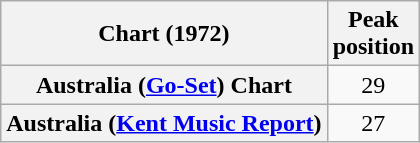<table class="wikitable sortable plainrowheaders">
<tr>
<th scope="col">Chart (1972)</th>
<th scope="col">Peak<br>position</th>
</tr>
<tr>
<th scope="row">Australia (<a href='#'>Go-Set</a>) Chart</th>
<td style="text-align:center;">29</td>
</tr>
<tr>
<th scope="row">Australia (<a href='#'>Kent Music Report</a>)</th>
<td style="text-align:center;">27</td>
</tr>
</table>
